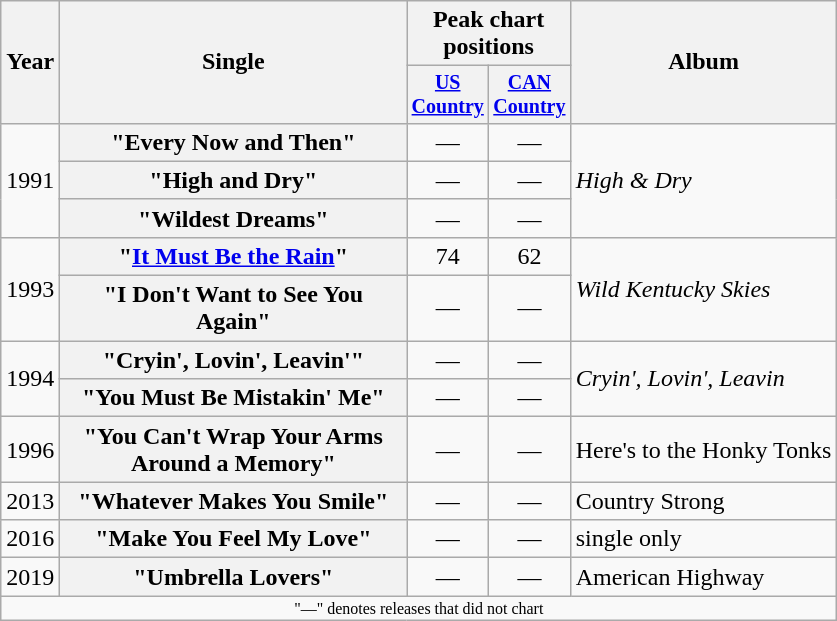<table class="wikitable plainrowheaders" style="text-align:center;">
<tr>
<th rowspan="2">Year</th>
<th rowspan="2" style="width:14em;">Single</th>
<th colspan="2">Peak chart<br>positions</th>
<th rowspan="2">Album</th>
</tr>
<tr style="font-size:smaller;">
<th width="45"><a href='#'>US Country</a></th>
<th width="45"><a href='#'>CAN Country</a></th>
</tr>
<tr>
<td rowspan="3">1991</td>
<th scope="row">"Every Now and Then"</th>
<td>—</td>
<td>—</td>
<td align="left" rowspan="3"><em>High & Dry</em></td>
</tr>
<tr>
<th scope="row">"High and Dry"</th>
<td>—</td>
<td>—</td>
</tr>
<tr>
<th scope="row">"Wildest Dreams"</th>
<td>—</td>
<td>—</td>
</tr>
<tr>
<td rowspan="2">1993</td>
<th scope="row">"<a href='#'>It Must Be the Rain</a>"</th>
<td>74</td>
<td>62</td>
<td rowspan="2" align="left"><em>Wild Kentucky Skies</em></td>
</tr>
<tr>
<th scope="row">"I Don't Want to See You Again"</th>
<td>—</td>
<td>—</td>
</tr>
<tr>
<td rowspan="2">1994</td>
<th scope="row">"Cryin', Lovin', Leavin'"</th>
<td>—</td>
<td>—</td>
<td rowspan="2" align="left"><em>Cryin', Lovin', Leavin<strong></td>
</tr>
<tr>
<th scope="row">"You Must Be Mistakin' Me"</th>
<td>—</td>
<td>—</td>
</tr>
<tr>
<td>1996</td>
<th scope="row">"You Can't Wrap Your Arms Around a Memory"</th>
<td>—</td>
<td>—</td>
<td align="left"></em>Here's to the Honky Tonks<em></td>
</tr>
<tr>
<td>2013</td>
<th scope="row">"Whatever Makes You Smile"</th>
<td>—</td>
<td>—</td>
<td align="left"></em>Country Strong<em></td>
</tr>
<tr 2015        I'm Gonna Make It Fly>
<td>2016</td>
<th scope="row">"Make You Feel My Love"</th>
<td>—</td>
<td>—</td>
<td align="left">single only</td>
</tr>
<tr>
<td>2019</td>
<th scope="row">"Umbrella Lovers"</th>
<td>—</td>
<td>—</td>
<td align="left"></em>American Highway<em></td>
</tr>
<tr>
<td colspan="5" style="font-size:8pt">"—" denotes releases that did not chart</td>
</tr>
</table>
